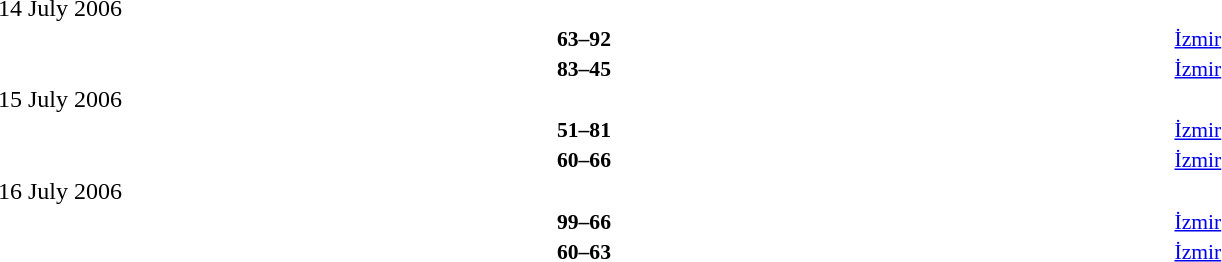<table style="width:100%;" cellspacing="1">
<tr>
<th width=25%></th>
<th width=3%></th>
<th width=6%></th>
<th width=3%></th>
<th width=25%></th>
</tr>
<tr>
<td>14 July 2006</td>
</tr>
<tr style=font-size:90%>
<td align=right><strong></strong></td>
<td></td>
<td align=center><strong>63–92</strong></td>
<td></td>
<td><strong></strong></td>
<td><a href='#'>İzmir</a></td>
</tr>
<tr style=font-size:90%>
<td align=right><strong></strong></td>
<td></td>
<td align=center><strong>83–45</strong></td>
<td></td>
<td><strong></strong></td>
<td><a href='#'>İzmir</a></td>
</tr>
<tr>
<td>15 July 2006</td>
</tr>
<tr style=font-size:90%>
<td align=right><strong></strong></td>
<td></td>
<td align=center><strong>51–81</strong></td>
<td></td>
<td><strong></strong></td>
<td><a href='#'>İzmir</a></td>
</tr>
<tr style=font-size:90%>
<td align=right><strong></strong></td>
<td></td>
<td align=center><strong>60–66</strong></td>
<td></td>
<td><strong></strong></td>
<td><a href='#'>İzmir</a></td>
</tr>
<tr>
<td>16 July 2006</td>
</tr>
<tr style=font-size:90%>
<td align=right><strong></strong></td>
<td></td>
<td align=center><strong>99–66</strong></td>
<td></td>
<td><strong></strong></td>
<td><a href='#'>İzmir</a></td>
</tr>
<tr style=font-size:90%>
<td align=right><strong></strong></td>
<td></td>
<td align=center><strong>60–63</strong></td>
<td></td>
<td><strong></strong></td>
<td><a href='#'>İzmir</a></td>
</tr>
</table>
